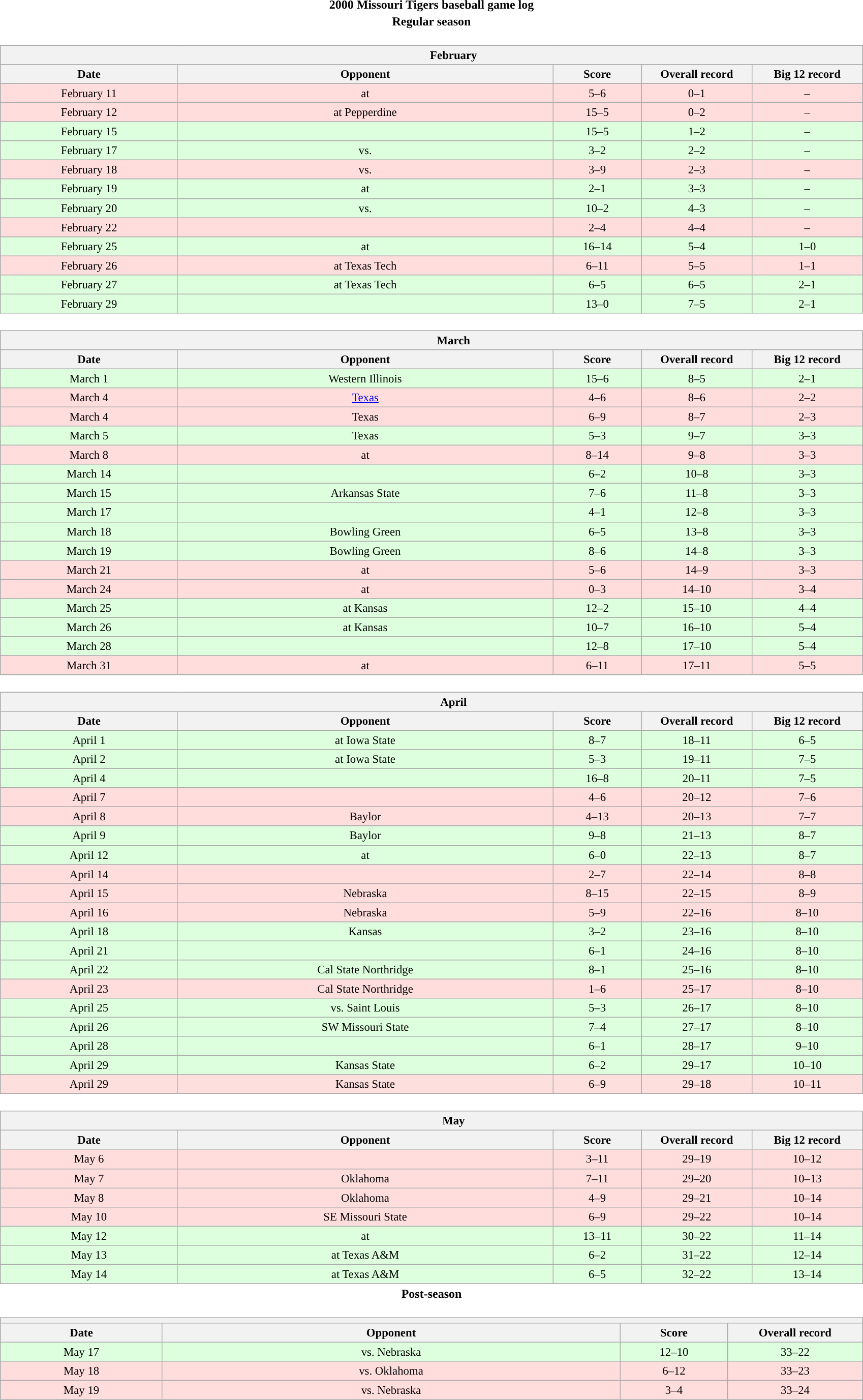<table class="toccolours" width=90% style="clear:both; margin:1.5em auto; text-align:center;">
<tr>
<th colspan=2>2000 Missouri Tigers baseball game log</th>
</tr>
<tr>
<th colspan=2>Regular season</th>
</tr>
<tr valign="top">
<td><br><table class="wikitable collapsible collapsed" style="margin:auto; width:100%; text-align:center; font-size:95%">
<tr>
<th colspan=12 style="padding-left:4em;">February</th>
</tr>
<tr>
<th width="8%">Date</th>
<th width="17%">Opponent</th>
<th width="4%">Score</th>
<th width="5%">Overall record</th>
<th width="5%">Big 12 record</th>
</tr>
<tr bgcolor="ffdddd">
<td>February 11</td>
<td>at </td>
<td>5–6</td>
<td>0–1</td>
<td>–</td>
</tr>
<tr bgcolor="ffdddd">
<td>February 12</td>
<td>at Pepperdine</td>
<td>15–5</td>
<td>0–2</td>
<td>–</td>
</tr>
<tr bgcolor="ddffdd">
<td>February 15</td>
<td></td>
<td>15–5</td>
<td>1–2</td>
<td>–</td>
</tr>
<tr bgcolor="ddffdd">
<td>February 17</td>
<td>vs. </td>
<td>3–2</td>
<td>2–2</td>
<td>–</td>
</tr>
<tr bgcolor="ffdddd">
<td>February 18</td>
<td>vs. </td>
<td>3–9</td>
<td>2–3</td>
<td>–</td>
</tr>
<tr bgcolor="ddffdd">
<td>February 19</td>
<td>at </td>
<td>2–1</td>
<td>3–3</td>
<td>–</td>
</tr>
<tr bgcolor="ddffdd">
<td>February 20</td>
<td>vs. </td>
<td>10–2</td>
<td>4–3</td>
<td>–</td>
</tr>
<tr bgcolor="ffdddd">
<td>February 22</td>
<td></td>
<td>2–4</td>
<td>4–4</td>
<td>–</td>
</tr>
<tr bgcolor="ddffdd">
<td>February 25</td>
<td>at </td>
<td>16–14</td>
<td>5–4</td>
<td>1–0</td>
</tr>
<tr bgcolor="ffdddd">
<td>February 26</td>
<td>at Texas Tech</td>
<td>6–11</td>
<td>5–5</td>
<td>1–1</td>
</tr>
<tr bgcolor="ddffdd">
<td>February 27</td>
<td>at Texas Tech</td>
<td>6–5</td>
<td>6–5</td>
<td>2–1</td>
</tr>
<tr bgcolor="ddffdd">
<td>February 29</td>
<td></td>
<td>13–0</td>
<td>7–5</td>
<td>2–1</td>
</tr>
</table>
</td>
</tr>
<tr>
<td><br><table class="wikitable collapsible collapsed" style="margin:auto; width:100%; text-align:center; font-size:95%">
<tr>
<th colspan=12 style="padding-left:4em;">March</th>
</tr>
<tr>
<th width="8%">Date</th>
<th width="17%">Opponent</th>
<th width="4%">Score</th>
<th width="5%">Overall record</th>
<th width="5%">Big 12 record</th>
</tr>
<tr bgcolor="ddffdd">
<td>March 1</td>
<td>Western Illinois</td>
<td>15–6</td>
<td>8–5</td>
<td>2–1</td>
</tr>
<tr bgcolor="ffdddd">
<td>March 4</td>
<td><a href='#'>Texas</a></td>
<td>4–6</td>
<td>8–6</td>
<td>2–2</td>
</tr>
<tr bgcolor="ffdddd">
<td>March 4</td>
<td>Texas</td>
<td>6–9</td>
<td>8–7</td>
<td>2–3</td>
</tr>
<tr bgcolor="ddffdd">
<td>March 5</td>
<td>Texas</td>
<td>5–3</td>
<td>9–7</td>
<td>3–3</td>
</tr>
<tr bgcolor="ffdddd">
<td>March 8</td>
<td>at </td>
<td>8–14</td>
<td>9–8</td>
<td>3–3</td>
</tr>
<tr bgcolor="ddffdd">
<td>March 14</td>
<td></td>
<td>6–2</td>
<td>10–8</td>
<td>3–3</td>
</tr>
<tr bgcolor="ddffdd">
<td>March 15</td>
<td>Arkansas State</td>
<td>7–6</td>
<td>11–8</td>
<td>3–3</td>
</tr>
<tr bgcolor="ddffdd">
<td>March 17</td>
<td></td>
<td>4–1</td>
<td>12–8</td>
<td>3–3</td>
</tr>
<tr bgcolor="ddffdd">
<td>March 18</td>
<td>Bowling Green</td>
<td>6–5</td>
<td>13–8</td>
<td>3–3</td>
</tr>
<tr bgcolor="ddffdd">
<td>March 19</td>
<td>Bowling Green</td>
<td>8–6</td>
<td>14–8</td>
<td>3–3</td>
</tr>
<tr bgcolor="ffdddd">
<td>March 21</td>
<td>at </td>
<td>5–6</td>
<td>14–9</td>
<td>3–3</td>
</tr>
<tr bgcolor="ffdddd">
<td>March 24</td>
<td>at </td>
<td>0–3</td>
<td>14–10</td>
<td>3–4</td>
</tr>
<tr bgcolor="ddffdd">
<td>March 25</td>
<td>at Kansas</td>
<td>12–2</td>
<td>15–10</td>
<td>4–4</td>
</tr>
<tr bgcolor="ddffdd">
<td>March 26</td>
<td>at Kansas</td>
<td>10–7</td>
<td>16–10</td>
<td>5–4</td>
</tr>
<tr bgcolor="ddffdd">
<td>March 28</td>
<td></td>
<td>12–8</td>
<td>17–10</td>
<td>5–4</td>
</tr>
<tr bgcolor="ffdddd">
<td>March 31</td>
<td>at </td>
<td>6–11</td>
<td>17–11</td>
<td>5–5</td>
</tr>
</table>
</td>
</tr>
<tr>
<td><br><table class="wikitable collapsible collapsed" style="margin:auto; width:100%; text-align:center; font-size:95%">
<tr>
<th colspan=12 style="padding-left:4em;">April</th>
</tr>
<tr>
<th width="8%">Date</th>
<th width="17%">Opponent</th>
<th width="4%">Score</th>
<th width="5%">Overall record</th>
<th width="5%">Big 12 record</th>
</tr>
<tr bgcolor="ddffdd">
<td>April 1</td>
<td>at Iowa State</td>
<td>8–7</td>
<td>18–11</td>
<td>6–5</td>
</tr>
<tr bgcolor="ddffdd">
<td>April 2</td>
<td>at Iowa State</td>
<td>5–3</td>
<td>19–11</td>
<td>7–5</td>
</tr>
<tr bgcolor="ddffdd">
<td>April 4</td>
<td></td>
<td>16–8</td>
<td>20–11</td>
<td>7–5</td>
</tr>
<tr bgcolor="ffdddd">
<td>April 7</td>
<td></td>
<td>4–6</td>
<td>20–12</td>
<td>7–6</td>
</tr>
<tr bgcolor="ffdddd">
<td>April 8</td>
<td>Baylor</td>
<td>4–13</td>
<td>20–13</td>
<td>7–7</td>
</tr>
<tr bgcolor="ddffdd">
<td>April 9</td>
<td>Baylor</td>
<td>9–8</td>
<td>21–13</td>
<td>8–7</td>
</tr>
<tr bgcolor="ddffdd">
<td>April 12</td>
<td>at </td>
<td>6–0</td>
<td>22–13</td>
<td>8–7</td>
</tr>
<tr bgcolor="ffdddd">
<td>April 14</td>
<td></td>
<td>2–7</td>
<td>22–14</td>
<td>8–8</td>
</tr>
<tr bgcolor="ffdddd">
<td>April 15</td>
<td>Nebraska</td>
<td>8–15</td>
<td>22–15</td>
<td>8–9</td>
</tr>
<tr bgcolor="ffdddd">
<td>April 16</td>
<td>Nebraska</td>
<td>5–9</td>
<td>22–16</td>
<td>8–10</td>
</tr>
<tr bgcolor="ddffdd">
<td>April 18</td>
<td>Kansas</td>
<td>3–2</td>
<td>23–16</td>
<td>8–10</td>
</tr>
<tr bgcolor="ddffdd">
<td>April 21</td>
<td></td>
<td>6–1</td>
<td>24–16</td>
<td>8–10</td>
</tr>
<tr bgcolor="ddffdd">
<td>April 22</td>
<td>Cal State Northridge</td>
<td>8–1</td>
<td>25–16</td>
<td>8–10</td>
</tr>
<tr bgcolor="ffdddd">
<td>April 23</td>
<td>Cal State Northridge</td>
<td>1–6</td>
<td>25–17</td>
<td>8–10</td>
</tr>
<tr bgcolor="ddffdd">
<td>April 25</td>
<td>vs. Saint Louis</td>
<td>5–3</td>
<td>26–17</td>
<td>8–10</td>
</tr>
<tr bgcolor="ddffdd">
<td>April 26</td>
<td>SW Missouri State</td>
<td>7–4</td>
<td>27–17</td>
<td>8–10</td>
</tr>
<tr bgcolor="ddffdd">
<td>April 28</td>
<td></td>
<td>6–1</td>
<td>28–17</td>
<td>9–10</td>
</tr>
<tr bgcolor="ddffdd">
<td>April 29</td>
<td>Kansas State</td>
<td>6–2</td>
<td>29–17</td>
<td>10–10</td>
</tr>
<tr bgcolor="fddfdd">
<td>April 29</td>
<td>Kansas State</td>
<td>6–9</td>
<td>29–18</td>
<td>10–11</td>
</tr>
</table>
</td>
</tr>
<tr>
<td><br><table class="wikitable collapsible collapsed" style="margin:auto; width:100%; text-align:center; font-size:95%">
<tr>
<th colspan=12 style="padding-left:4em;">May</th>
</tr>
<tr>
<th width="8%">Date</th>
<th width="17%">Opponent</th>
<th width="4%">Score</th>
<th width="5%">Overall record</th>
<th width="5%">Big 12 record</th>
</tr>
<tr bgcolor="ffdddd">
<td>May 6</td>
<td></td>
<td>3–11</td>
<td>29–19</td>
<td>10–12</td>
</tr>
<tr bgcolor="ffdddd">
<td>May 7</td>
<td>Oklahoma</td>
<td>7–11</td>
<td>29–20</td>
<td>10–13</td>
</tr>
<tr bgcolor="ffdddd">
<td>May 8</td>
<td>Oklahoma</td>
<td>4–9</td>
<td>29–21</td>
<td>10–14</td>
</tr>
<tr bgcolor="ffdddd">
<td>May 10</td>
<td>SE Missouri State</td>
<td>6–9</td>
<td>29–22</td>
<td>10–14</td>
</tr>
<tr bgcolor="ddffdd">
<td>May 12</td>
<td>at </td>
<td>13–11</td>
<td>30–22</td>
<td>11–14</td>
</tr>
<tr bgcolor="ddffdd">
<td>May 13</td>
<td>at Texas A&M</td>
<td>6–2</td>
<td>31–22</td>
<td>12–14</td>
</tr>
<tr bgcolor="ddffdd">
<td>May 14</td>
<td>at Texas A&M</td>
<td>6–5</td>
<td>32–22</td>
<td>13–14</td>
</tr>
</table>
</td>
</tr>
<tr>
<th colspan=2>Post-season</th>
</tr>
<tr>
<td><br><table class="wikitable collapsible" style="margin:auto; width:100%; text-align:center; font-size:95%">
<tr>
<th colspan=12 style="padding-left:4em;"></th>
</tr>
<tr>
<th width="6%">Date</th>
<th width="17%">Opponent</th>
<th width="4%">Score</th>
<th width="5%">Overall record</th>
</tr>
<tr bgcolor="ddffdd">
<td>May 17</td>
<td>vs. Nebraska</td>
<td>12–10</td>
<td>33–22</td>
</tr>
<tr bgcolor="ffdddd">
<td>May 18</td>
<td>vs. Oklahoma</td>
<td>6–12</td>
<td>33–23</td>
</tr>
<tr bgcolor="ffdddd">
<td>May 19</td>
<td>vs. Nebraska</td>
<td>3–4</td>
<td>33–24</td>
</tr>
</table>
</td>
</tr>
</table>
